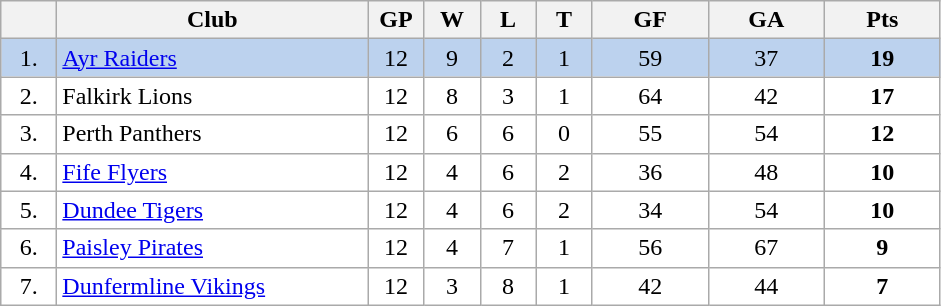<table class="wikitable">
<tr>
<th width="30"></th>
<th width="200">Club</th>
<th width="30">GP</th>
<th width="30">W</th>
<th width="30">L</th>
<th width="30">T</th>
<th width="70">GF</th>
<th width="70">GA</th>
<th width="70">Pts</th>
</tr>
<tr bgcolor="#BCD2EE" align="center">
<td>1.</td>
<td align="left"><a href='#'>Ayr Raiders</a></td>
<td>12</td>
<td>9</td>
<td>2</td>
<td>1</td>
<td>59</td>
<td>37</td>
<td><strong>19</strong></td>
</tr>
<tr bgcolor="#FFFFFF" align="center">
<td>2.</td>
<td align="left">Falkirk Lions</td>
<td>12</td>
<td>8</td>
<td>3</td>
<td>1</td>
<td>64</td>
<td>42</td>
<td><strong>17</strong></td>
</tr>
<tr bgcolor="#FFFFFF" align="center">
<td>3.</td>
<td align="left">Perth Panthers</td>
<td>12</td>
<td>6</td>
<td>6</td>
<td>0</td>
<td>55</td>
<td>54</td>
<td><strong>12</strong></td>
</tr>
<tr bgcolor="#FFFFFF" align="center">
<td>4.</td>
<td align="left"><a href='#'>Fife Flyers</a></td>
<td>12</td>
<td>4</td>
<td>6</td>
<td>2</td>
<td>36</td>
<td>48</td>
<td><strong>10</strong></td>
</tr>
<tr bgcolor="#FFFFFF" align="center">
<td>5.</td>
<td align="left"><a href='#'>Dundee Tigers</a></td>
<td>12</td>
<td>4</td>
<td>6</td>
<td>2</td>
<td>34</td>
<td>54</td>
<td><strong>10</strong></td>
</tr>
<tr bgcolor="#FFFFFF" align="center">
<td>6.</td>
<td align="left"><a href='#'>Paisley Pirates</a></td>
<td>12</td>
<td>4</td>
<td>7</td>
<td>1</td>
<td>56</td>
<td>67</td>
<td><strong>9</strong></td>
</tr>
<tr bgcolor="#FFFFFF" align="center">
<td>7.</td>
<td align="left"><a href='#'>Dunfermline Vikings</a></td>
<td>12</td>
<td>3</td>
<td>8</td>
<td>1</td>
<td>42</td>
<td>44</td>
<td><strong>7</strong></td>
</tr>
</table>
